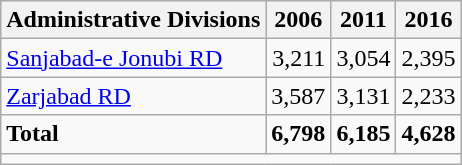<table class="wikitable">
<tr>
<th>Administrative Divisions</th>
<th>2006</th>
<th>2011</th>
<th>2016</th>
</tr>
<tr>
<td><a href='#'>Sanjabad-e Jonubi RD</a></td>
<td style="text-align: right;">3,211</td>
<td style="text-align: right;">3,054</td>
<td style="text-align: right;">2,395</td>
</tr>
<tr>
<td><a href='#'>Zarjabad RD</a></td>
<td style="text-align: right;">3,587</td>
<td style="text-align: right;">3,131</td>
<td style="text-align: right;">2,233</td>
</tr>
<tr>
<td><strong>Total</strong></td>
<td style="text-align: right;"><strong>6,798</strong></td>
<td style="text-align: right;"><strong>6,185</strong></td>
<td style="text-align: right;"><strong>4,628</strong></td>
</tr>
<tr>
<td colspan=4></td>
</tr>
</table>
